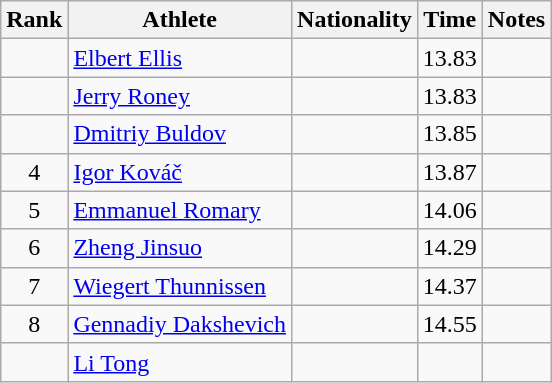<table class="wikitable sortable" style="text-align:center">
<tr>
<th>Rank</th>
<th>Athlete</th>
<th>Nationality</th>
<th>Time</th>
<th>Notes</th>
</tr>
<tr>
<td></td>
<td align=left><a href='#'>Elbert Ellis</a></td>
<td align=left></td>
<td>13.83</td>
<td></td>
</tr>
<tr>
<td></td>
<td align=left><a href='#'>Jerry Roney</a></td>
<td align=left></td>
<td>13.83</td>
<td></td>
</tr>
<tr>
<td></td>
<td align=left><a href='#'>Dmitriy Buldov</a></td>
<td align=left></td>
<td>13.85</td>
<td></td>
</tr>
<tr>
<td>4</td>
<td align=left><a href='#'>Igor Kováč</a></td>
<td align=left></td>
<td>13.87</td>
<td></td>
</tr>
<tr>
<td>5</td>
<td align=left><a href='#'>Emmanuel Romary</a></td>
<td align=left></td>
<td>14.06</td>
<td></td>
</tr>
<tr>
<td>6</td>
<td align=left><a href='#'>Zheng Jinsuo</a></td>
<td align=left></td>
<td>14.29</td>
<td></td>
</tr>
<tr>
<td>7</td>
<td align=left><a href='#'>Wiegert Thunnissen</a></td>
<td align=left></td>
<td>14.37</td>
<td></td>
</tr>
<tr>
<td>8</td>
<td align=left><a href='#'>Gennadiy Dakshevich</a></td>
<td align=left></td>
<td>14.55</td>
<td></td>
</tr>
<tr>
<td></td>
<td align=left><a href='#'>Li Tong</a></td>
<td align=left></td>
<td></td>
<td></td>
</tr>
</table>
